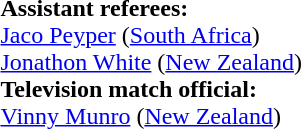<table width=100% style="font-size: 100%">
<tr>
<td><br><strong>Assistant referees:</strong>
<br><a href='#'>Jaco Peyper</a> (<a href='#'>South Africa</a>)
<br><a href='#'>Jonathon White</a> (<a href='#'>New Zealand</a>)
<br><strong>Television match official:</strong>
<br><a href='#'>Vinny Munro</a> (<a href='#'>New Zealand</a>)</td>
</tr>
</table>
